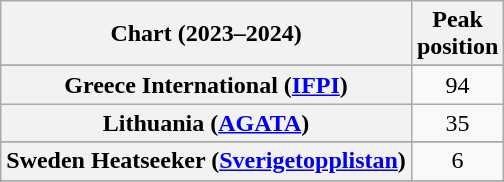<table class="wikitable sortable plainrowheaders" style="text-align:center">
<tr>
<th scope="col">Chart (2023–2024)</th>
<th scope="col">Peak<br> position</th>
</tr>
<tr>
</tr>
<tr>
<th scope="row">Greece International (<a href='#'>IFPI</a>)</th>
<td>94</td>
</tr>
<tr>
<th scope="row">Lithuania (<a href='#'>AGATA</a>)</th>
<td>35</td>
</tr>
<tr>
</tr>
<tr>
</tr>
<tr>
<th scope="row">Sweden Heatseeker (<a href='#'>Sverigetopplistan</a>)</th>
<td>6</td>
</tr>
<tr>
</tr>
<tr>
</tr>
</table>
